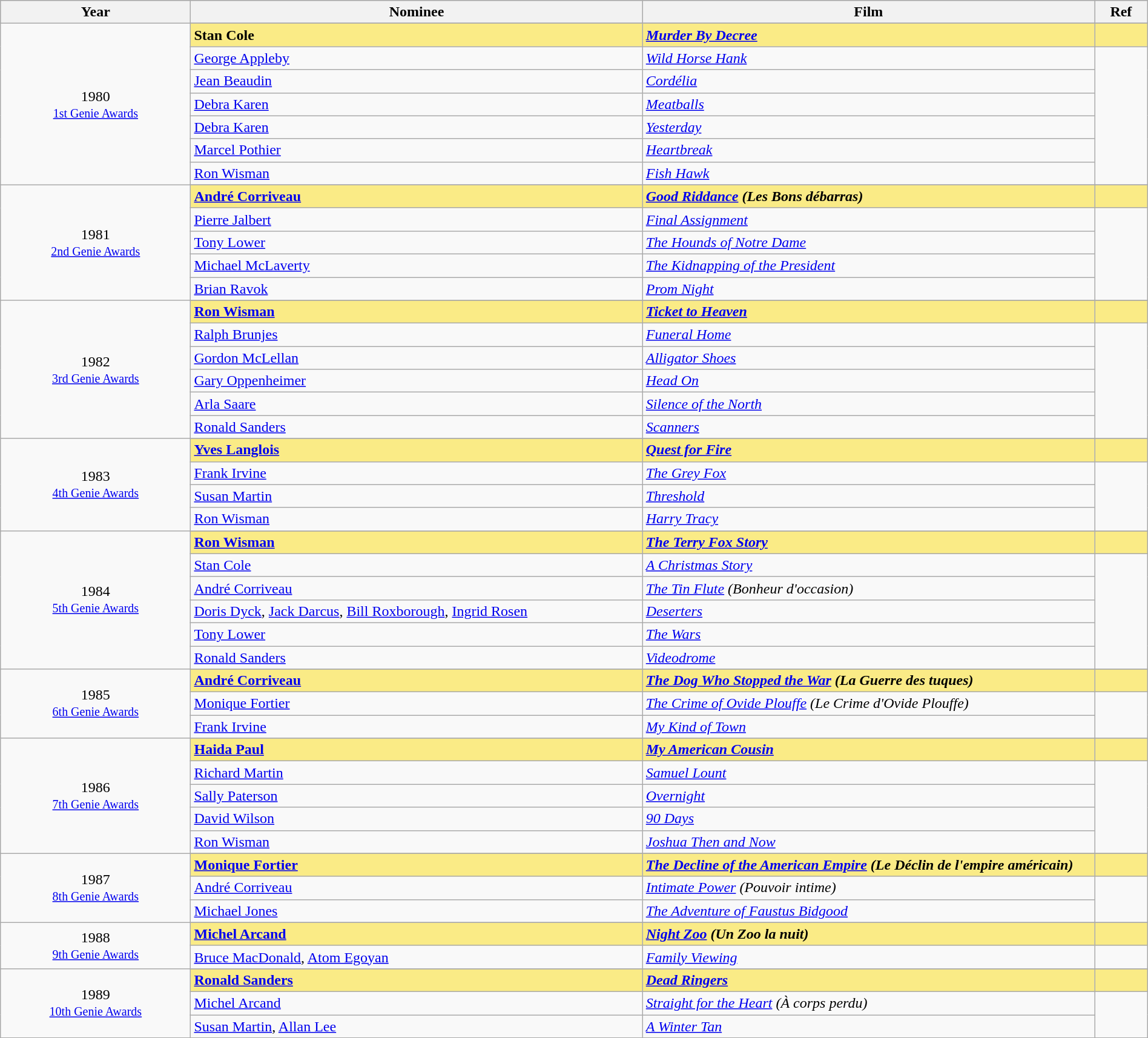<table class="wikitable" style="width:100%;">
<tr style="background:#bebebe;">
<th style="width:8%;">Year</th>
<th style="width:19%;">Nominee</th>
<th style="width:19%;">Film</th>
<th style="width:2%;">Ref</th>
</tr>
<tr>
<td rowspan="8" align="center">1980 <br> <small><a href='#'>1st Genie Awards</a></small></td>
</tr>
<tr style="background:#FAEB86;">
<td><strong>Stan Cole</strong></td>
<td><strong><em><a href='#'>Murder By Decree</a></em></strong></td>
<td></td>
</tr>
<tr>
<td><a href='#'>George Appleby</a></td>
<td><em><a href='#'>Wild Horse Hank</a></em></td>
<td rowspan=6></td>
</tr>
<tr>
<td><a href='#'>Jean Beaudin</a></td>
<td><em><a href='#'>Cordélia</a></em></td>
</tr>
<tr>
<td><a href='#'>Debra Karen</a></td>
<td><em><a href='#'>Meatballs</a></em></td>
</tr>
<tr>
<td><a href='#'>Debra Karen</a></td>
<td><em><a href='#'>Yesterday</a></em></td>
</tr>
<tr>
<td><a href='#'>Marcel Pothier</a></td>
<td><em><a href='#'>Heartbreak</a></em></td>
</tr>
<tr>
<td><a href='#'>Ron Wisman</a></td>
<td><em><a href='#'>Fish Hawk</a></em></td>
</tr>
<tr>
<td rowspan="6" align="center">1981 <br> <small><a href='#'>2nd Genie Awards</a></small></td>
</tr>
<tr style="background:#FAEB86;">
<td><strong><a href='#'>André Corriveau</a></strong></td>
<td><strong><em><a href='#'>Good Riddance</a> (Les Bons débarras)</em></strong></td>
<td></td>
</tr>
<tr>
<td><a href='#'>Pierre Jalbert</a></td>
<td><em><a href='#'>Final Assignment</a></em></td>
<td rowspan=4></td>
</tr>
<tr>
<td><a href='#'>Tony Lower</a></td>
<td><em><a href='#'>The Hounds of Notre Dame</a></em></td>
</tr>
<tr>
<td><a href='#'>Michael McLaverty</a></td>
<td><em><a href='#'>The Kidnapping of the President</a></em></td>
</tr>
<tr>
<td><a href='#'>Brian Ravok</a></td>
<td><em><a href='#'>Prom Night</a></em></td>
</tr>
<tr>
<td rowspan="7" align="center">1982 <br> <small><a href='#'>3rd Genie Awards</a></small></td>
</tr>
<tr style="background:#FAEB86;">
<td><strong><a href='#'>Ron Wisman</a></strong></td>
<td><strong><em><a href='#'>Ticket to Heaven</a></em></strong></td>
<td></td>
</tr>
<tr>
<td><a href='#'>Ralph Brunjes</a></td>
<td><em><a href='#'>Funeral Home</a></em></td>
<td rowspan=5></td>
</tr>
<tr>
<td><a href='#'>Gordon McLellan</a></td>
<td><em><a href='#'>Alligator Shoes</a></em></td>
</tr>
<tr>
<td><a href='#'>Gary Oppenheimer</a></td>
<td><em><a href='#'>Head On</a></em></td>
</tr>
<tr>
<td><a href='#'>Arla Saare</a></td>
<td><em><a href='#'>Silence of the North</a></em></td>
</tr>
<tr>
<td><a href='#'>Ronald Sanders</a></td>
<td><em><a href='#'>Scanners</a></em></td>
</tr>
<tr>
<td rowspan="5" align="center">1983 <br> <small><a href='#'>4th Genie Awards</a></small></td>
</tr>
<tr style="background:#FAEB86;">
<td><strong><a href='#'>Yves Langlois</a></strong></td>
<td><strong><em><a href='#'>Quest for Fire</a></em></strong></td>
<td></td>
</tr>
<tr>
<td><a href='#'>Frank Irvine</a></td>
<td><em><a href='#'>The Grey Fox</a></em></td>
<td rowspan=3></td>
</tr>
<tr>
<td><a href='#'>Susan Martin</a></td>
<td><em><a href='#'>Threshold</a></em></td>
</tr>
<tr>
<td><a href='#'>Ron Wisman</a></td>
<td><em><a href='#'>Harry Tracy</a></em></td>
</tr>
<tr>
<td rowspan="7" align="center">1984 <br> <small><a href='#'>5th Genie Awards</a></small></td>
</tr>
<tr style="background:#FAEB86;">
<td><strong><a href='#'>Ron Wisman</a></strong></td>
<td><strong><em><a href='#'>The Terry Fox Story</a></em></strong></td>
<td></td>
</tr>
<tr>
<td><a href='#'>Stan Cole</a></td>
<td><em><a href='#'>A Christmas Story</a></em></td>
<td rowspan=5></td>
</tr>
<tr>
<td><a href='#'>André Corriveau</a></td>
<td><em><a href='#'>The Tin Flute</a> (Bonheur d'occasion)</em></td>
</tr>
<tr>
<td><a href='#'>Doris Dyck</a>, <a href='#'>Jack Darcus</a>, <a href='#'>Bill Roxborough</a>, <a href='#'>Ingrid Rosen</a></td>
<td><em><a href='#'>Deserters</a></em></td>
</tr>
<tr>
<td><a href='#'>Tony Lower</a></td>
<td><em><a href='#'>The Wars</a></em></td>
</tr>
<tr>
<td><a href='#'>Ronald Sanders</a></td>
<td><em><a href='#'>Videodrome</a></em></td>
</tr>
<tr>
<td rowspan="4" align="center">1985 <br> <small><a href='#'>6th Genie Awards</a></small></td>
</tr>
<tr style="background:#FAEB86;">
<td><strong><a href='#'>André Corriveau</a></strong></td>
<td><strong><em><a href='#'>The Dog Who Stopped the War</a> (La Guerre des tuques)</em></strong></td>
<td></td>
</tr>
<tr>
<td><a href='#'>Monique Fortier</a></td>
<td><em><a href='#'>The Crime of Ovide Plouffe</a> (Le Crime d'Ovide Plouffe)</em></td>
<td rowspan=2></td>
</tr>
<tr>
<td><a href='#'>Frank Irvine</a></td>
<td><em><a href='#'>My Kind of Town</a></em></td>
</tr>
<tr>
<td rowspan="6" align="center">1986 <br> <small><a href='#'>7th Genie Awards</a></small></td>
</tr>
<tr style="background:#FAEB86;">
<td><strong><a href='#'>Haida Paul</a></strong></td>
<td><strong><em><a href='#'>My American Cousin</a></em></strong></td>
<td></td>
</tr>
<tr>
<td><a href='#'>Richard Martin</a></td>
<td><em><a href='#'>Samuel Lount</a></em></td>
<td rowspan=4></td>
</tr>
<tr>
<td><a href='#'>Sally Paterson</a></td>
<td><em><a href='#'>Overnight</a></em></td>
</tr>
<tr>
<td><a href='#'>David Wilson</a></td>
<td><em><a href='#'>90 Days</a></em></td>
</tr>
<tr>
<td><a href='#'>Ron Wisman</a></td>
<td><em><a href='#'>Joshua Then and Now</a></em></td>
</tr>
<tr>
<td rowspan="4" align="center">1987 <br> <small><a href='#'>8th Genie Awards</a></small></td>
</tr>
<tr style="background:#FAEB86;">
<td><strong><a href='#'>Monique Fortier</a></strong></td>
<td><strong><em><a href='#'>The Decline of the American Empire</a> (Le Déclin de l'empire américain)</em></strong></td>
<td></td>
</tr>
<tr>
<td><a href='#'>André Corriveau</a></td>
<td><em><a href='#'>Intimate Power</a> (Pouvoir intime)</em></td>
<td rowspan=2></td>
</tr>
<tr>
<td><a href='#'>Michael Jones</a></td>
<td><em><a href='#'>The Adventure of Faustus Bidgood</a></em></td>
</tr>
<tr>
<td rowspan="3" align="center">1988 <br> <small><a href='#'>9th Genie Awards</a></small></td>
</tr>
<tr style="background:#FAEB86;">
<td><strong><a href='#'>Michel Arcand</a></strong></td>
<td><strong><em><a href='#'>Night Zoo</a> (Un Zoo la nuit)</em></strong></td>
<td></td>
</tr>
<tr>
<td><a href='#'>Bruce MacDonald</a>, <a href='#'>Atom Egoyan</a></td>
<td><em><a href='#'>Family Viewing</a></em></td>
<td></td>
</tr>
<tr>
<td rowspan="4" align="center">1989 <br> <small><a href='#'>10th Genie Awards</a></small></td>
</tr>
<tr style="background:#FAEB86;">
<td><strong><a href='#'>Ronald Sanders</a></strong></td>
<td><strong><em><a href='#'>Dead Ringers</a></em></strong></td>
<td></td>
</tr>
<tr>
<td><a href='#'>Michel Arcand</a></td>
<td><em><a href='#'>Straight for the Heart</a> (À corps perdu)</em></td>
<td rowspan=2></td>
</tr>
<tr>
<td><a href='#'>Susan Martin</a>, <a href='#'>Allan Lee</a></td>
<td><em><a href='#'>A Winter Tan</a></em></td>
</tr>
</table>
